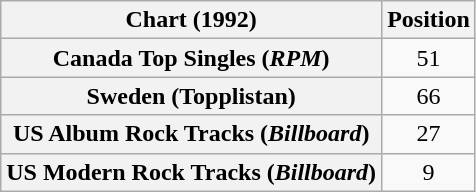<table class="wikitable sortable plainrowheaders" style="text-align:center">
<tr>
<th>Chart (1992)</th>
<th>Position</th>
</tr>
<tr>
<th scope="row">Canada Top Singles (<em>RPM</em>)</th>
<td>51</td>
</tr>
<tr>
<th scope="row">Sweden (Topplistan)</th>
<td>66</td>
</tr>
<tr>
<th scope="row">US Album Rock Tracks (<em>Billboard</em>)</th>
<td>27</td>
</tr>
<tr>
<th scope="row">US Modern Rock Tracks (<em>Billboard</em>)</th>
<td>9</td>
</tr>
</table>
